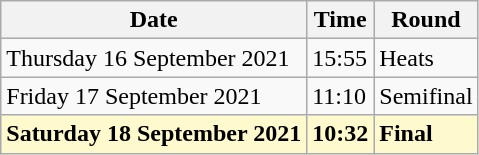<table class="wikitable">
<tr>
<th>Date</th>
<th>Time</th>
<th>Round</th>
</tr>
<tr>
<td>Thursday 16 September 2021</td>
<td>15:55</td>
<td>Heats</td>
</tr>
<tr>
<td>Friday 17 September 2021</td>
<td>11:10</td>
<td>Semifinal</td>
</tr>
<tr>
<td style=background:lemonchiffon><strong>Saturday 18 September 2021</strong></td>
<td style=background:lemonchiffon><strong>10:32</strong></td>
<td style=background:lemonchiffon><strong>Final</strong></td>
</tr>
</table>
